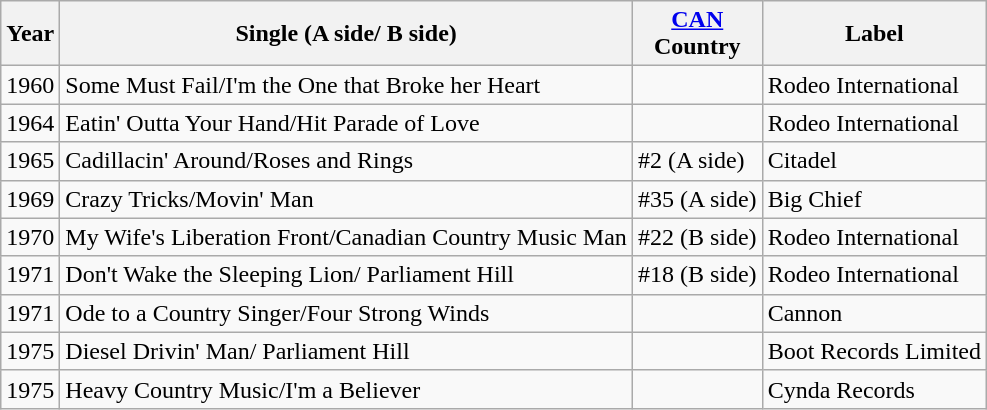<table class="wikitable">
<tr>
<th>Year</th>
<th>Single (A side/ B side)</th>
<th><a href='#'>CAN</a><br>Country</th>
<th>Label</th>
</tr>
<tr>
<td>1960</td>
<td>Some Must Fail/I'm the One that Broke her Heart</td>
<td></td>
<td>Rodeo International</td>
</tr>
<tr>
<td>1964</td>
<td>Eatin' Outta Your Hand/Hit Parade of Love</td>
<td></td>
<td>Rodeo International</td>
</tr>
<tr>
<td>1965</td>
<td>Cadillacin' Around/Roses and Rings</td>
<td>#2 (A side)</td>
<td>Citadel</td>
</tr>
<tr>
<td>1969</td>
<td>Crazy Tricks/Movin' Man</td>
<td>#35 (A side)</td>
<td>Big Chief</td>
</tr>
<tr>
<td>1970</td>
<td>My Wife's Liberation Front/Canadian Country Music Man</td>
<td>#22 (B side)</td>
<td>Rodeo International</td>
</tr>
<tr>
<td>1971</td>
<td>Don't Wake the Sleeping Lion/ Parliament Hill</td>
<td>#18 (B side)</td>
<td>Rodeo International</td>
</tr>
<tr>
<td>1971</td>
<td>Ode to a Country Singer/Four Strong Winds</td>
<td></td>
<td>Cannon</td>
</tr>
<tr>
<td>1975</td>
<td>Diesel Drivin' Man/ Parliament Hill</td>
<td></td>
<td>Boot Records Limited</td>
</tr>
<tr>
<td>1975</td>
<td>Heavy Country Music/I'm a Believer</td>
<td></td>
<td>Cynda Records</td>
</tr>
</table>
